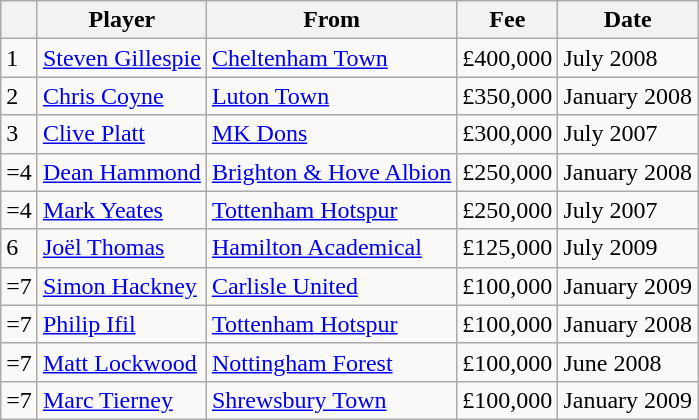<table class="wikitable">
<tr>
<th></th>
<th>Player</th>
<th>From</th>
<th>Fee</th>
<th>Date</th>
</tr>
<tr>
<td>1</td>
<td> <a href='#'>Steven Gillespie</a></td>
<td><a href='#'>Cheltenham Town</a></td>
<td>£400,000</td>
<td>July 2008</td>
</tr>
<tr>
<td>2</td>
<td> <a href='#'>Chris Coyne</a></td>
<td><a href='#'>Luton Town</a></td>
<td>£350,000</td>
<td>January 2008</td>
</tr>
<tr>
<td>3</td>
<td> <a href='#'>Clive Platt</a></td>
<td><a href='#'>MK Dons</a></td>
<td>£300,000</td>
<td>July 2007</td>
</tr>
<tr>
<td>=4</td>
<td> <a href='#'>Dean Hammond</a></td>
<td><a href='#'>Brighton & Hove Albion</a></td>
<td>£250,000</td>
<td>January 2008</td>
</tr>
<tr>
<td>=4</td>
<td> <a href='#'>Mark Yeates</a></td>
<td><a href='#'>Tottenham Hotspur</a></td>
<td>£250,000</td>
<td>July 2007</td>
</tr>
<tr>
<td>6</td>
<td> <a href='#'>Joël Thomas</a></td>
<td><a href='#'>Hamilton Academical</a></td>
<td>£125,000</td>
<td>July 2009</td>
</tr>
<tr>
<td>=7</td>
<td> <a href='#'>Simon Hackney</a></td>
<td><a href='#'>Carlisle United</a></td>
<td>£100,000</td>
<td>January 2009</td>
</tr>
<tr>
<td>=7</td>
<td> <a href='#'>Philip Ifil</a></td>
<td><a href='#'>Tottenham Hotspur</a></td>
<td>£100,000</td>
<td>January 2008</td>
</tr>
<tr>
<td>=7</td>
<td> <a href='#'>Matt Lockwood</a></td>
<td><a href='#'>Nottingham Forest</a></td>
<td>£100,000</td>
<td>June 2008</td>
</tr>
<tr>
<td>=7</td>
<td> <a href='#'>Marc Tierney</a></td>
<td><a href='#'>Shrewsbury Town</a></td>
<td>£100,000</td>
<td>January 2009</td>
</tr>
</table>
